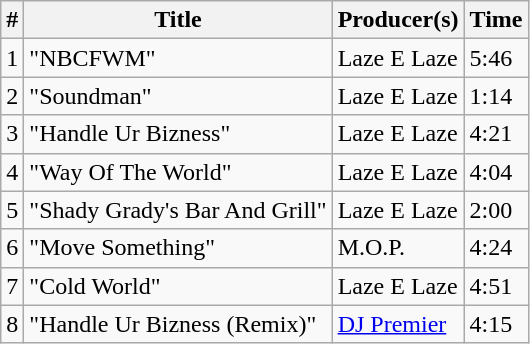<table class="wikitable">
<tr>
<th align="center">#</th>
<th align="center">Title</th>
<th align="center">Producer(s)</th>
<th align="center">Time</th>
</tr>
<tr>
<td>1</td>
<td>"NBCFWM"</td>
<td>Laze E Laze</td>
<td>5:46</td>
</tr>
<tr>
<td>2</td>
<td>"Soundman"</td>
<td>Laze E Laze</td>
<td>1:14</td>
</tr>
<tr>
<td>3</td>
<td>"Handle Ur Bizness"</td>
<td>Laze E Laze</td>
<td>4:21</td>
</tr>
<tr>
<td>4</td>
<td>"Way Of The World"</td>
<td>Laze E Laze</td>
<td>4:04</td>
</tr>
<tr>
<td>5</td>
<td>"Shady Grady's Bar And Grill"</td>
<td>Laze E Laze</td>
<td>2:00</td>
</tr>
<tr>
<td>6</td>
<td>"Move Something"</td>
<td>M.O.P.</td>
<td>4:24</td>
</tr>
<tr>
<td>7</td>
<td>"Cold World"</td>
<td>Laze E Laze</td>
<td>4:51</td>
</tr>
<tr>
<td>8</td>
<td>"Handle Ur Bizness (Remix)"</td>
<td><a href='#'>DJ Premier</a></td>
<td>4:15</td>
</tr>
</table>
